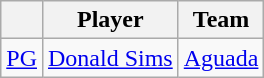<table class="wikitable">
<tr>
<th style="text-align:center;"></th>
<th style="text-align:center;">Player</th>
<th style="text-align:center;">Team</th>
</tr>
<tr>
<td style="text-align:center;"><a href='#'>PG</a></td>
<td> <a href='#'>Donald Sims</a></td>
<td><a href='#'>Aguada</a></td>
</tr>
</table>
